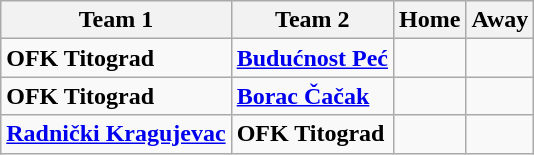<table class="wikitable">
<tr>
<th>Team 1</th>
<th>Team 2</th>
<th>Home</th>
<th>Away</th>
</tr>
<tr>
<td><strong>OFK Titograd</strong></td>
<td><strong><a href='#'>Budućnost Peć</a></strong></td>
<td></td>
<td></td>
</tr>
<tr>
<td><strong>OFK Titograd</strong></td>
<td><strong><a href='#'>Borac Čačak</a></strong></td>
<td></td>
<td></td>
</tr>
<tr>
<td><strong><a href='#'>Radnički Kragujevac</a></strong></td>
<td><strong>OFK Titograd</strong></td>
<td></td>
<td></td>
</tr>
</table>
